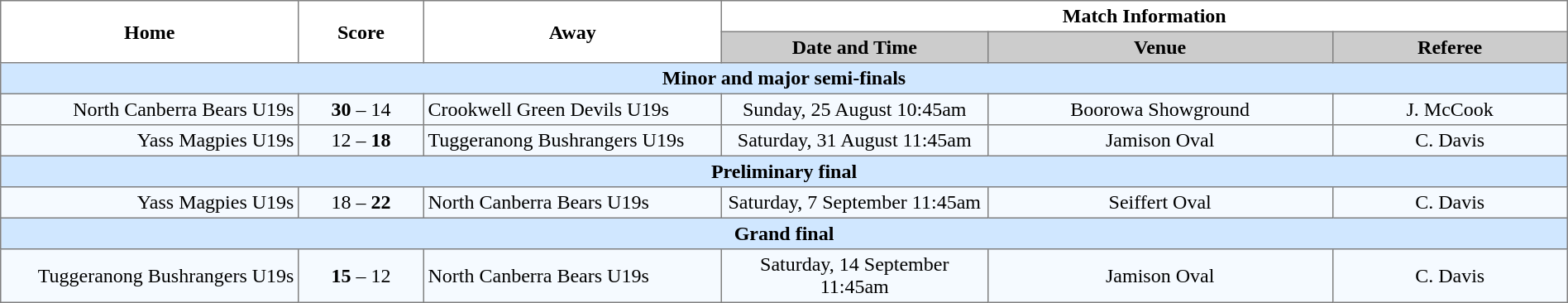<table border="1" cellpadding="3" cellspacing="0" width="100%" style="border-collapse:collapse;  text-align:center;">
<tr>
<th rowspan="2" width="19%">Home</th>
<th rowspan="2" width="8%">Score</th>
<th rowspan="2" width="19%">Away</th>
<th colspan="3">Match Information</th>
</tr>
<tr bgcolor="#CCCCCC">
<th width="17%">Date and Time</th>
<th width="22%">Venue</th>
<th width="50%">Referee</th>
</tr>
<tr style="background:#d0e7ff;">
<td colspan="6"><strong>Minor and major semi-finals</strong></td>
</tr>
<tr style="text-align:center; background:#f5faff;">
<td align="right">North Canberra Bears U19s </td>
<td><strong>30</strong> – 14</td>
<td align="left"> Crookwell Green Devils U19s</td>
<td>Sunday, 25 August 10:45am</td>
<td>Boorowa Showground</td>
<td>J. McCook</td>
</tr>
<tr style="text-align:center; background:#f5faff;">
<td align="right">Yass Magpies U19s </td>
<td>12 – <strong>18</strong></td>
<td align="left"> Tuggeranong Bushrangers U19s</td>
<td>Saturday, 31 August 11:45am</td>
<td>Jamison Oval</td>
<td>C. Davis</td>
</tr>
<tr style="background:#d0e7ff;">
<td colspan="6"><strong>Preliminary final</strong></td>
</tr>
<tr style="text-align:center; background:#f5faff;">
<td align="right">Yass Magpies U19s </td>
<td>18 – <strong>22</strong></td>
<td align="left"> North Canberra Bears U19s</td>
<td>Saturday, 7 September 11:45am</td>
<td>Seiffert Oval</td>
<td>C. Davis</td>
</tr>
<tr style="background:#d0e7ff;">
<td colspan="6"><strong>Grand final</strong></td>
</tr>
<tr style="text-align:center; background:#f5faff;">
<td align="right">Tuggeranong Bushrangers U19s </td>
<td><strong>15</strong> – 12</td>
<td align="left"> North Canberra Bears U19s</td>
<td>Saturday, 14 September 11:45am</td>
<td>Jamison Oval</td>
<td>C. Davis</td>
</tr>
</table>
